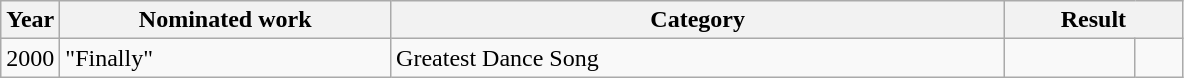<table class=wikitable>
<tr>
<th width=5%>Year</th>
<th width=28%>Nominated work</th>
<th width=52%>Category</th>
<th width=15% colspan=2>Result</th>
</tr>
<tr>
<td>2000</td>
<td>"Finally"</td>
<td>Greatest Dance Song</td>
<td></td>
<td width=4% align=center></td>
</tr>
</table>
